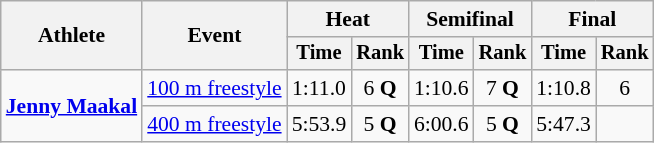<table class=wikitable style="font-size:90%;">
<tr>
<th rowspan=2>Athlete</th>
<th rowspan=2>Event</th>
<th colspan=2>Heat</th>
<th colspan=2>Semifinal</th>
<th colspan=2>Final</th>
</tr>
<tr style="font-size:95%">
<th>Time</th>
<th>Rank</th>
<th>Time</th>
<th>Rank</th>
<th>Time</th>
<th>Rank</th>
</tr>
<tr align=center>
<td rowspan=2 align=left><strong><a href='#'>Jenny Maakal</a></strong></td>
<td align=left><a href='#'>100 m freestyle</a></td>
<td>1:11.0</td>
<td>6 <strong>Q</strong></td>
<td>1:10.6</td>
<td>7 <strong>Q</strong></td>
<td>1:10.8</td>
<td>6</td>
</tr>
<tr align=center>
<td align=left><a href='#'>400 m freestyle</a></td>
<td>5:53.9</td>
<td>5 <strong>Q</strong></td>
<td>6:00.6</td>
<td>5 <strong>Q</strong></td>
<td>5:47.3</td>
<td></td>
</tr>
</table>
